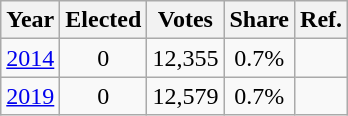<table class="wikitable">
<tr>
<th>Year</th>
<th>Elected</th>
<th>Votes</th>
<th>Share</th>
<th>Ref.</th>
</tr>
<tr>
<td align="center"><a href='#'>2014</a></td>
<td align="center">0</td>
<td align="center">12,355</td>
<td align="center">0.7%</td>
<td></td>
</tr>
<tr>
<td align="center"><a href='#'>2019</a></td>
<td align="center">0</td>
<td align="center">12,579</td>
<td align="center">0.7%</td>
<td></td>
</tr>
</table>
